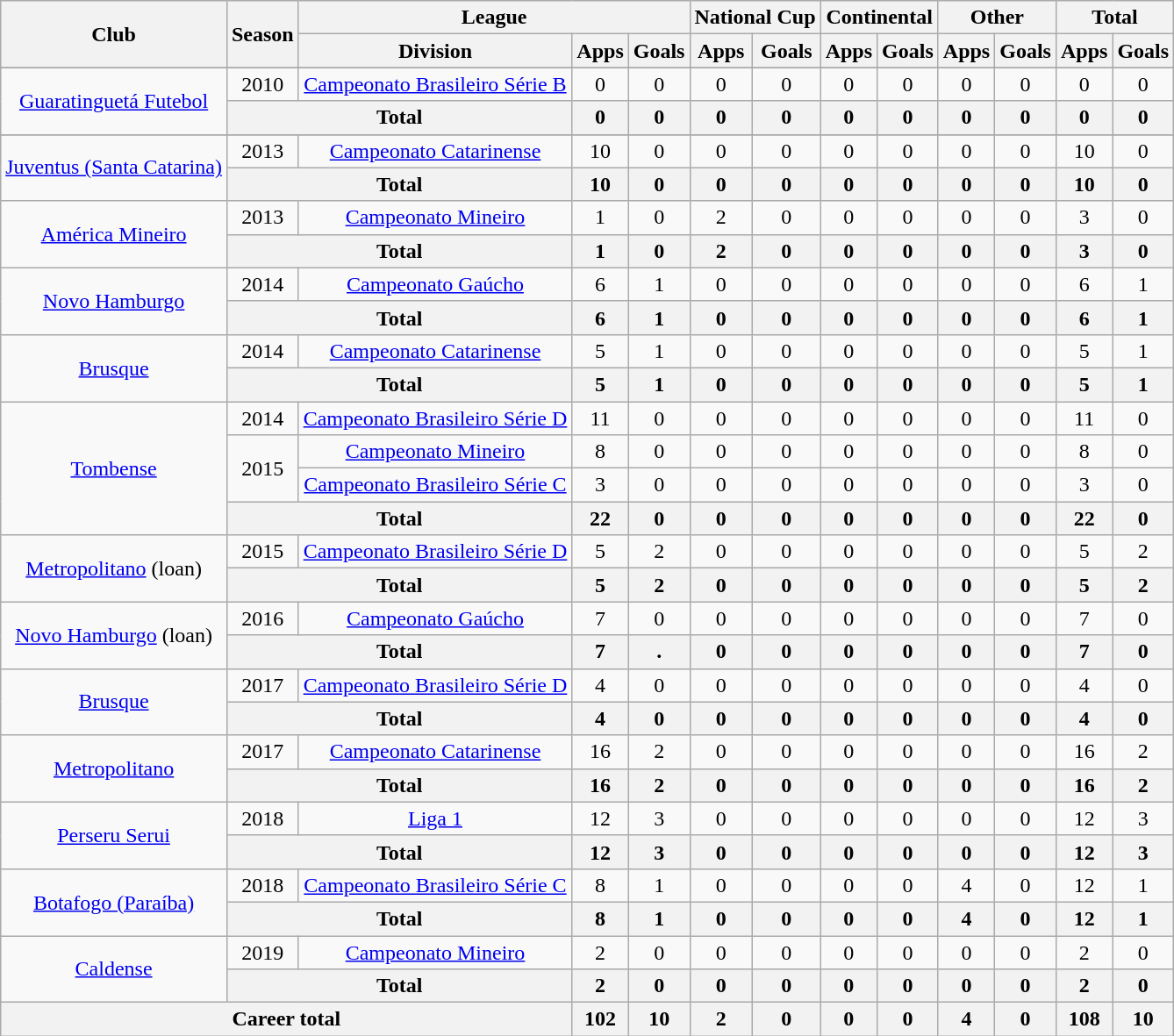<table class="wikitable" style="text-align:center">
<tr>
<th rowspan="2">Club</th>
<th rowspan="2">Season</th>
<th colspan="3">League</th>
<th colspan="2">National Cup</th>
<th colspan="2">Continental</th>
<th colspan="2">Other</th>
<th colspan="2">Total</th>
</tr>
<tr>
<th>Division</th>
<th>Apps</th>
<th>Goals</th>
<th>Apps</th>
<th>Goals</th>
<th>Apps</th>
<th>Goals</th>
<th>Apps</th>
<th>Goals</th>
<th>Apps</th>
<th>Goals</th>
</tr>
<tr>
</tr>
<tr>
<td rowspan=2><a href='#'>Guaratinguetá Futebol</a></td>
<td>2010</td>
<td><a href='#'>Campeonato Brasileiro Série B</a></td>
<td>0</td>
<td>0</td>
<td>0</td>
<td>0</td>
<td>0</td>
<td>0</td>
<td>0</td>
<td>0</td>
<td>0</td>
<td>0</td>
</tr>
<tr>
<th colspan=2>Total</th>
<th>0</th>
<th>0</th>
<th>0</th>
<th>0</th>
<th>0</th>
<th>0</th>
<th>0</th>
<th>0</th>
<th>0</th>
<th>0</th>
</tr>
<tr>
</tr>
<tr>
<td rowspan=2><a href='#'>Juventus (Santa Catarina)</a></td>
<td>2013</td>
<td><a href='#'>Campeonato Catarinense</a></td>
<td>10</td>
<td>0</td>
<td>0</td>
<td>0</td>
<td>0</td>
<td>0</td>
<td>0</td>
<td>0</td>
<td>10</td>
<td>0</td>
</tr>
<tr>
<th colspan=2>Total</th>
<th>10</th>
<th>0</th>
<th>0</th>
<th>0</th>
<th>0</th>
<th>0</th>
<th>0</th>
<th>0</th>
<th>10</th>
<th>0</th>
</tr>
<tr>
<td rowspan=2><a href='#'>América Mineiro</a></td>
<td>2013</td>
<td><a href='#'>Campeonato Mineiro</a></td>
<td>1</td>
<td>0</td>
<td>2</td>
<td>0</td>
<td>0</td>
<td>0</td>
<td>0</td>
<td>0</td>
<td>3</td>
<td>0</td>
</tr>
<tr>
<th colspan=2>Total</th>
<th>1</th>
<th>0</th>
<th>2</th>
<th>0</th>
<th>0</th>
<th>0</th>
<th>0</th>
<th>0</th>
<th>3</th>
<th>0</th>
</tr>
<tr>
<td rowspan=2><a href='#'>Novo Hamburgo</a></td>
<td>2014</td>
<td><a href='#'>Campeonato Gaúcho</a></td>
<td>6</td>
<td>1</td>
<td>0</td>
<td>0</td>
<td>0</td>
<td>0</td>
<td>0</td>
<td>0</td>
<td>6</td>
<td>1</td>
</tr>
<tr>
<th colspan=2>Total</th>
<th>6</th>
<th>1</th>
<th>0</th>
<th>0</th>
<th>0</th>
<th>0</th>
<th>0</th>
<th>0</th>
<th>6</th>
<th>1</th>
</tr>
<tr>
<td rowspan=2><a href='#'>Brusque</a></td>
<td>2014</td>
<td><a href='#'>Campeonato Catarinense</a></td>
<td>5</td>
<td>1</td>
<td>0</td>
<td>0</td>
<td>0</td>
<td>0</td>
<td>0</td>
<td>0</td>
<td>5</td>
<td>1</td>
</tr>
<tr>
<th colspan=2>Total</th>
<th>5</th>
<th>1</th>
<th>0</th>
<th>0</th>
<th>0</th>
<th>0</th>
<th>0</th>
<th>0</th>
<th>5</th>
<th>1</th>
</tr>
<tr>
<td rowspan="4"><a href='#'>Tombense</a></td>
<td>2014</td>
<td><a href='#'>Campeonato Brasileiro Série D</a></td>
<td>11</td>
<td>0</td>
<td>0</td>
<td>0</td>
<td>0</td>
<td>0</td>
<td>0</td>
<td>0</td>
<td>11</td>
<td>0</td>
</tr>
<tr>
<td rowspan="2">2015</td>
<td><a href='#'>Campeonato Mineiro</a></td>
<td>8</td>
<td>0</td>
<td>0</td>
<td>0</td>
<td>0</td>
<td>0</td>
<td>0</td>
<td>0</td>
<td>8</td>
<td>0</td>
</tr>
<tr>
<td><a href='#'>Campeonato Brasileiro Série C</a></td>
<td>3</td>
<td>0</td>
<td>0</td>
<td>0</td>
<td>0</td>
<td>0</td>
<td>0</td>
<td>0</td>
<td>3</td>
<td>0</td>
</tr>
<tr>
<th colspan=2>Total</th>
<th>22</th>
<th>0</th>
<th>0</th>
<th>0</th>
<th>0</th>
<th>0</th>
<th>0</th>
<th>0</th>
<th>22</th>
<th>0</th>
</tr>
<tr>
<td rowspan="2"><a href='#'>Metropolitano</a> (loan)</td>
<td>2015</td>
<td><a href='#'>Campeonato Brasileiro Série D</a></td>
<td>5</td>
<td>2</td>
<td>0</td>
<td>0</td>
<td>0</td>
<td>0</td>
<td>0</td>
<td>0</td>
<td>5</td>
<td>2</td>
</tr>
<tr>
<th colspan=2>Total</th>
<th>5</th>
<th>2</th>
<th>0</th>
<th>0</th>
<th>0</th>
<th>0</th>
<th>0</th>
<th>0</th>
<th>5</th>
<th>2</th>
</tr>
<tr>
<td rowspan="2"><a href='#'>Novo Hamburgo</a> (loan)</td>
<td>2016</td>
<td><a href='#'>Campeonato Gaúcho</a></td>
<td>7</td>
<td>0</td>
<td>0</td>
<td>0</td>
<td>0</td>
<td>0</td>
<td>0</td>
<td>0</td>
<td>7</td>
<td>0</td>
</tr>
<tr>
<th colspan=2>Total</th>
<th>7</th>
<th>.</th>
<th>0</th>
<th>0</th>
<th>0</th>
<th>0</th>
<th>0</th>
<th>0</th>
<th>7</th>
<th>0</th>
</tr>
<tr>
<td rowspan="2"><a href='#'>Brusque</a></td>
<td>2017</td>
<td><a href='#'>Campeonato Brasileiro Série D</a></td>
<td>4</td>
<td>0</td>
<td>0</td>
<td>0</td>
<td>0</td>
<td>0</td>
<td>0</td>
<td>0</td>
<td>4</td>
<td>0</td>
</tr>
<tr>
<th colspan=2>Total</th>
<th>4</th>
<th>0</th>
<th>0</th>
<th>0</th>
<th>0</th>
<th>0</th>
<th>0</th>
<th>0</th>
<th>4</th>
<th>0</th>
</tr>
<tr>
<td rowspan="2"><a href='#'>Metropolitano</a></td>
<td>2017</td>
<td><a href='#'>Campeonato Catarinense</a></td>
<td>16</td>
<td>2</td>
<td>0</td>
<td>0</td>
<td>0</td>
<td>0</td>
<td>0</td>
<td>0</td>
<td>16</td>
<td>2</td>
</tr>
<tr>
<th colspan=2>Total</th>
<th>16</th>
<th>2</th>
<th>0</th>
<th>0</th>
<th>0</th>
<th>0</th>
<th>0</th>
<th>0</th>
<th>16</th>
<th>2</th>
</tr>
<tr>
<td rowspan="2"><a href='#'>Perseru Serui</a></td>
<td>2018</td>
<td><a href='#'>Liga 1</a></td>
<td>12</td>
<td>3</td>
<td>0</td>
<td>0</td>
<td>0</td>
<td>0</td>
<td>0</td>
<td>0</td>
<td>12</td>
<td>3</td>
</tr>
<tr>
<th colspan=2>Total</th>
<th>12</th>
<th>3</th>
<th>0</th>
<th>0</th>
<th>0</th>
<th>0</th>
<th>0</th>
<th>0</th>
<th>12</th>
<th>3</th>
</tr>
<tr>
<td rowspan="2"><a href='#'>Botafogo (Paraíba)</a></td>
<td>2018</td>
<td><a href='#'>Campeonato Brasileiro Série C</a></td>
<td>8</td>
<td>1</td>
<td>0</td>
<td>0</td>
<td>0</td>
<td>0</td>
<td>4</td>
<td>0</td>
<td>12</td>
<td>1</td>
</tr>
<tr>
<th colspan=2>Total</th>
<th>8</th>
<th>1</th>
<th>0</th>
<th>0</th>
<th>0</th>
<th>0</th>
<th>4</th>
<th>0</th>
<th>12</th>
<th>1</th>
</tr>
<tr>
<td rowspan="2"><a href='#'>Caldense</a></td>
<td>2019</td>
<td><a href='#'>Campeonato Mineiro</a></td>
<td>2</td>
<td>0</td>
<td>0</td>
<td>0</td>
<td>0</td>
<td>0</td>
<td>0</td>
<td>0</td>
<td>2</td>
<td>0</td>
</tr>
<tr>
<th colspan=2>Total</th>
<th>2</th>
<th>0</th>
<th>0</th>
<th>0</th>
<th>0</th>
<th>0</th>
<th>0</th>
<th>0</th>
<th>2</th>
<th>0</th>
</tr>
<tr>
<th colspan=3>Career total</th>
<th>102</th>
<th>10</th>
<th>2</th>
<th>0</th>
<th>0</th>
<th>0</th>
<th>4</th>
<th>0</th>
<th>108</th>
<th>10</th>
</tr>
</table>
